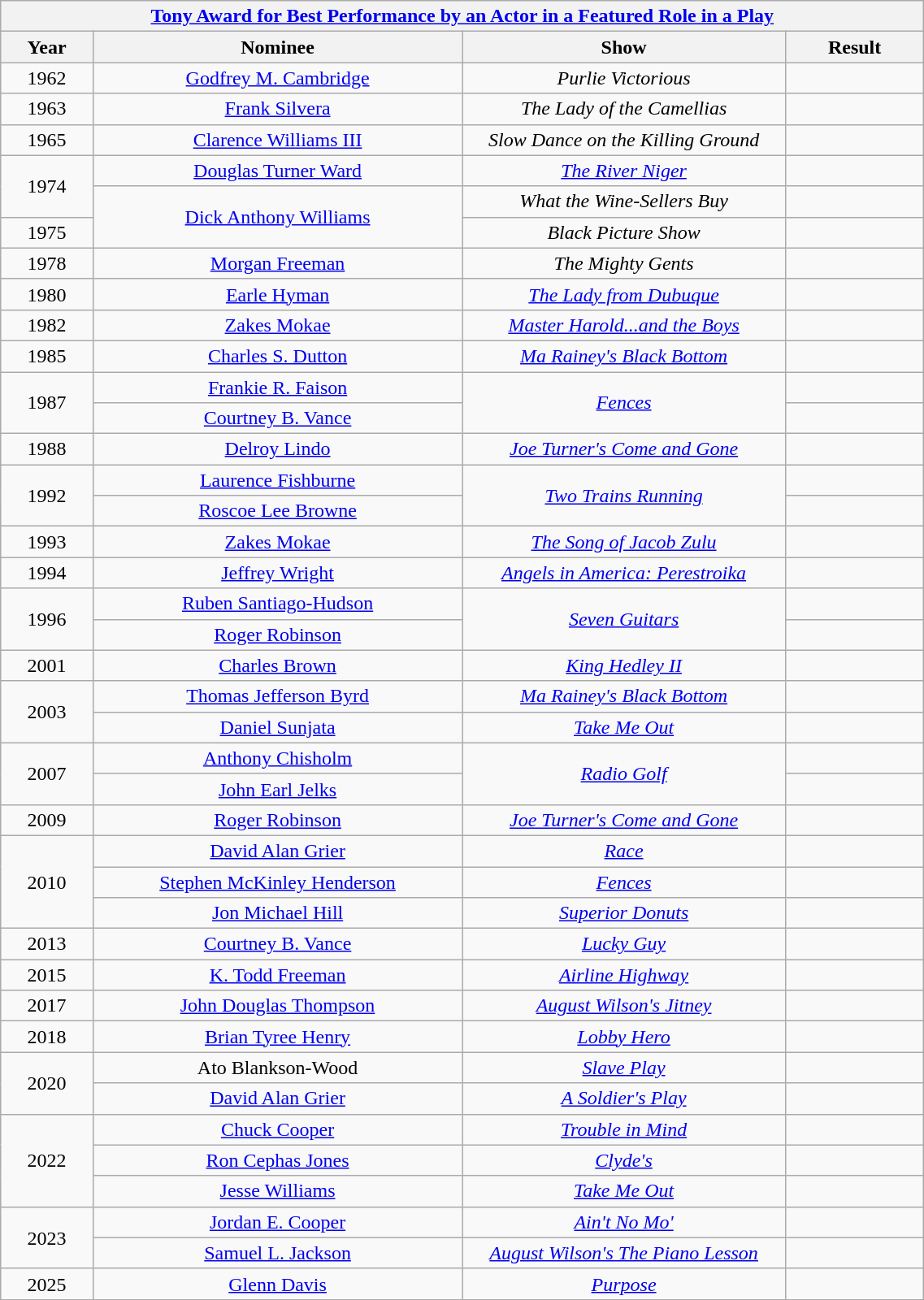<table class="wikitable" width="60%" style="text-align: center">
<tr>
<th colspan="4"><a href='#'>Tony Award for Best Performance by an Actor in a Featured Role in a Play</a></th>
</tr>
<tr>
<th style="width:10%;">Year</th>
<th style="width:40%;">Nominee</th>
<th style="width:35%;">Show</th>
<th style="width:15%;">Result</th>
</tr>
<tr>
<td>1962</td>
<td><a href='#'>Godfrey M. Cambridge</a></td>
<td><em>Purlie Victorious</em></td>
<td></td>
</tr>
<tr>
<td>1963</td>
<td><a href='#'>Frank Silvera</a></td>
<td><em>The Lady of the Camellias</em></td>
<td></td>
</tr>
<tr>
<td>1965</td>
<td><a href='#'>Clarence Williams III</a></td>
<td><em>Slow Dance on the Killing Ground</em></td>
<td></td>
</tr>
<tr>
<td rowspan="2">1974</td>
<td><a href='#'>Douglas Turner Ward</a></td>
<td><em><a href='#'>The River Niger</a></em></td>
<td></td>
</tr>
<tr>
<td rowspan="2"><a href='#'>Dick Anthony Williams</a></td>
<td><em>What the Wine-Sellers Buy</em></td>
<td></td>
</tr>
<tr>
<td>1975</td>
<td><em>Black Picture Show</em></td>
<td></td>
</tr>
<tr>
<td>1978</td>
<td><a href='#'>Morgan Freeman</a></td>
<td><em>The Mighty Gents</em></td>
<td></td>
</tr>
<tr>
<td>1980</td>
<td><a href='#'>Earle Hyman</a></td>
<td><em><a href='#'>The Lady from Dubuque</a></em></td>
<td></td>
</tr>
<tr>
<td>1982</td>
<td><a href='#'>Zakes Mokae</a></td>
<td><em><a href='#'>Master Harold...and the Boys</a></em></td>
<td></td>
</tr>
<tr>
<td>1985</td>
<td><a href='#'>Charles S. Dutton</a></td>
<td><em><a href='#'>Ma Rainey's Black Bottom</a></em></td>
<td></td>
</tr>
<tr>
<td rowspan="2">1987</td>
<td><a href='#'>Frankie R. Faison</a></td>
<td rowspan="2"><em><a href='#'>Fences</a></em></td>
<td></td>
</tr>
<tr>
<td><a href='#'>Courtney B. Vance</a></td>
<td></td>
</tr>
<tr>
<td>1988</td>
<td><a href='#'>Delroy Lindo</a></td>
<td><em><a href='#'>Joe Turner's Come and Gone</a></em></td>
<td></td>
</tr>
<tr>
<td rowspan="2">1992</td>
<td><a href='#'>Laurence Fishburne</a></td>
<td rowspan="2"><em><a href='#'>Two Trains Running</a></em></td>
<td></td>
</tr>
<tr>
<td><a href='#'>Roscoe Lee Browne</a></td>
<td></td>
</tr>
<tr>
<td>1993</td>
<td><a href='#'>Zakes Mokae</a></td>
<td><em><a href='#'>The Song of Jacob Zulu</a></em></td>
<td></td>
</tr>
<tr>
<td>1994</td>
<td><a href='#'>Jeffrey Wright</a></td>
<td><em><a href='#'>Angels in America: Perestroika</a></em></td>
<td></td>
</tr>
<tr>
<td rowspan="2">1996</td>
<td><a href='#'>Ruben Santiago-Hudson</a></td>
<td rowspan="2"><em><a href='#'>Seven Guitars</a></em></td>
<td></td>
</tr>
<tr>
<td><a href='#'>Roger Robinson</a></td>
<td></td>
</tr>
<tr>
<td>2001</td>
<td><a href='#'>Charles Brown</a></td>
<td><em><a href='#'>King Hedley II</a></em></td>
<td></td>
</tr>
<tr>
<td rowspan="2">2003</td>
<td><a href='#'>Thomas Jefferson Byrd</a></td>
<td><em><a href='#'>Ma Rainey's Black Bottom</a></em></td>
<td></td>
</tr>
<tr>
<td><a href='#'>Daniel Sunjata</a></td>
<td><em><a href='#'>Take Me Out</a></em></td>
<td></td>
</tr>
<tr>
<td rowspan="2">2007</td>
<td><a href='#'>Anthony Chisholm</a></td>
<td rowspan="2"><em><a href='#'>Radio Golf</a></em></td>
<td></td>
</tr>
<tr>
<td><a href='#'>John Earl Jelks</a></td>
<td></td>
</tr>
<tr>
<td>2009</td>
<td><a href='#'>Roger Robinson</a></td>
<td><em><a href='#'>Joe Turner's Come and Gone</a></em></td>
<td></td>
</tr>
<tr>
<td rowspan="3">2010</td>
<td><a href='#'>David Alan Grier</a></td>
<td><em><a href='#'>Race</a></em></td>
<td></td>
</tr>
<tr>
<td><a href='#'>Stephen McKinley Henderson</a></td>
<td><em><a href='#'>Fences</a></em></td>
<td></td>
</tr>
<tr>
<td><a href='#'>Jon Michael Hill</a></td>
<td><em><a href='#'>Superior Donuts</a></em></td>
<td></td>
</tr>
<tr>
<td>2013</td>
<td><a href='#'>Courtney B. Vance</a></td>
<td><em><a href='#'>Lucky Guy</a></em></td>
<td></td>
</tr>
<tr>
<td>2015</td>
<td><a href='#'>K. Todd Freeman</a></td>
<td><em><a href='#'>Airline Highway</a></em></td>
<td></td>
</tr>
<tr>
<td>2017</td>
<td><a href='#'>John Douglas Thompson</a></td>
<td><em><a href='#'>August Wilson's Jitney</a></em></td>
<td></td>
</tr>
<tr>
<td>2018</td>
<td><a href='#'>Brian Tyree Henry</a></td>
<td><em><a href='#'>Lobby Hero</a></em></td>
<td></td>
</tr>
<tr>
<td rowspan="2">2020</td>
<td>Ato Blankson-Wood</td>
<td><em><a href='#'>Slave Play</a></em></td>
<td></td>
</tr>
<tr>
<td><a href='#'>David Alan Grier</a></td>
<td><em><a href='#'>A Soldier's Play</a></em></td>
<td></td>
</tr>
<tr>
<td rowspan="3">2022</td>
<td><a href='#'>Chuck Cooper</a></td>
<td><em><a href='#'>Trouble in Mind</a></em></td>
<td></td>
</tr>
<tr>
<td><a href='#'>Ron Cephas Jones</a></td>
<td><em><a href='#'>Clyde's</a></em></td>
<td></td>
</tr>
<tr>
<td><a href='#'>Jesse Williams</a></td>
<td><em><a href='#'>Take Me Out</a></em></td>
<td></td>
</tr>
<tr>
<td rowspan="2">2023</td>
<td><a href='#'>Jordan E. Cooper</a></td>
<td><em><a href='#'>Ain't No Mo'</a></em></td>
<td></td>
</tr>
<tr>
<td><a href='#'>Samuel L. Jackson</a></td>
<td><em><a href='#'>August Wilson's The Piano Lesson</a></em></td>
<td></td>
</tr>
<tr>
<td>2025</td>
<td><a href='#'>Glenn Davis</a></td>
<td><em><a href='#'>Purpose</a></em></td>
<td></td>
</tr>
<tr>
</tr>
</table>
